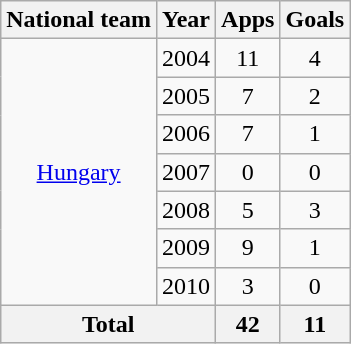<table class="wikitable" style="text-align:center">
<tr>
<th>National team</th>
<th>Year</th>
<th>Apps</th>
<th>Goals</th>
</tr>
<tr>
<td rowspan="7"><a href='#'>Hungary</a></td>
<td>2004</td>
<td>11</td>
<td>4</td>
</tr>
<tr>
<td>2005</td>
<td>7</td>
<td>2</td>
</tr>
<tr>
<td>2006</td>
<td>7</td>
<td>1</td>
</tr>
<tr>
<td>2007</td>
<td>0</td>
<td>0</td>
</tr>
<tr>
<td>2008</td>
<td>5</td>
<td>3</td>
</tr>
<tr>
<td>2009</td>
<td>9</td>
<td>1</td>
</tr>
<tr>
<td>2010</td>
<td>3</td>
<td>0</td>
</tr>
<tr>
<th colspan="2">Total</th>
<th>42</th>
<th>11</th>
</tr>
</table>
